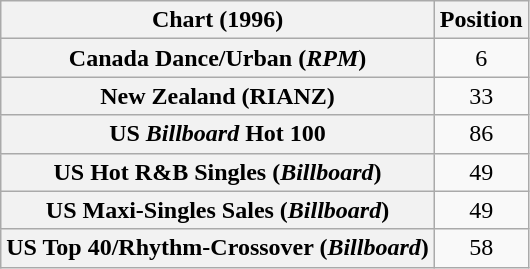<table class="wikitable sortable plainrowheaders" style="text-align:center">
<tr>
<th scope="col">Chart (1996)</th>
<th scope="col">Position</th>
</tr>
<tr>
<th scope="row">Canada Dance/Urban (<em>RPM</em>)</th>
<td>6</td>
</tr>
<tr>
<th scope="row">New Zealand (RIANZ)</th>
<td>33</td>
</tr>
<tr>
<th scope="row">US <em>Billboard</em> Hot 100</th>
<td>86</td>
</tr>
<tr>
<th scope="row">US Hot R&B Singles (<em>Billboard</em>)</th>
<td>49</td>
</tr>
<tr>
<th scope="row">US Maxi-Singles Sales (<em>Billboard</em>)</th>
<td>49</td>
</tr>
<tr>
<th scope="row">US Top 40/Rhythm-Crossover (<em>Billboard</em>)</th>
<td>58</td>
</tr>
</table>
